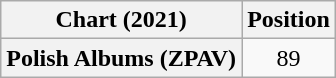<table class="wikitable sortable plainrowheaders" style="text-align:center">
<tr>
<th align="center">Chart (2021)</th>
<th align="center">Position</th>
</tr>
<tr>
<th scope="row">Polish Albums (ZPAV)</th>
<td>89</td>
</tr>
</table>
